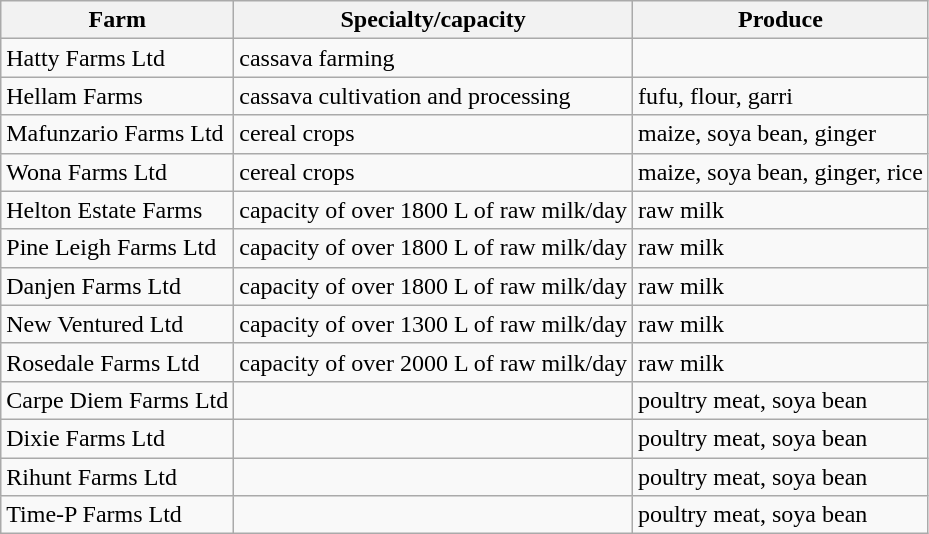<table class="wikitable">
<tr>
<th>Farm</th>
<th>Specialty/capacity</th>
<th>Produce</th>
</tr>
<tr>
<td>Hatty Farms Ltd</td>
<td>cassava farming</td>
<td></td>
</tr>
<tr>
<td>Hellam Farms</td>
<td>cassava cultivation and processing</td>
<td>fufu, flour, garri</td>
</tr>
<tr>
<td>Mafunzario Farms Ltd</td>
<td>cereal crops</td>
<td>maize, soya bean, ginger</td>
</tr>
<tr>
<td>Wona Farms Ltd</td>
<td>cereal crops</td>
<td>maize, soya bean, ginger, rice</td>
</tr>
<tr>
<td>Helton Estate Farms</td>
<td>capacity of over 1800 L of raw milk/day</td>
<td>raw milk</td>
</tr>
<tr>
<td>Pine Leigh Farms Ltd</td>
<td>capacity of over 1800 L of raw milk/day</td>
<td>raw milk</td>
</tr>
<tr>
<td>Danjen Farms Ltd</td>
<td>capacity of over 1800 L of raw milk/day</td>
<td>raw milk</td>
</tr>
<tr>
<td>New Ventured Ltd</td>
<td>capacity of over 1300 L of raw milk/day</td>
<td>raw milk</td>
</tr>
<tr>
<td>Rosedale Farms Ltd</td>
<td>capacity of over 2000 L of raw milk/day</td>
<td>raw milk</td>
</tr>
<tr>
<td>Carpe Diem Farms Ltd</td>
<td></td>
<td>poultry meat, soya bean</td>
</tr>
<tr>
<td>Dixie Farms Ltd</td>
<td></td>
<td>poultry meat, soya bean</td>
</tr>
<tr>
<td>Rihunt Farms Ltd</td>
<td></td>
<td>poultry meat, soya bean</td>
</tr>
<tr>
<td>Time-P Farms Ltd</td>
<td></td>
<td>poultry meat, soya bean</td>
</tr>
</table>
